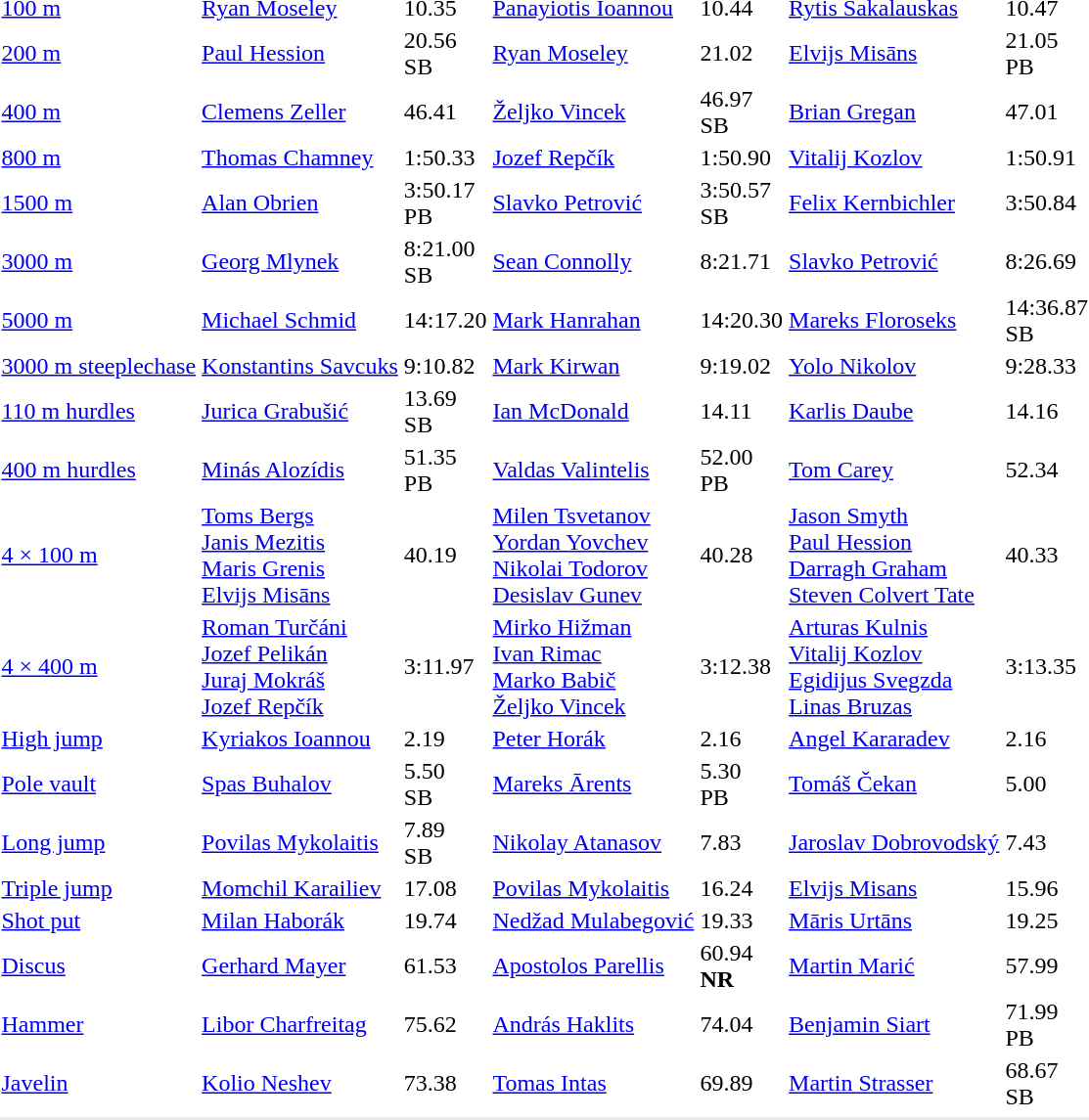<table>
<tr>
<td><a href='#'>100 m</a></td>
<td><a href='#'>Ryan Moseley</a> <br></td>
<td>10.35</td>
<td><a href='#'>Panayiotis Ioannou</a> <br></td>
<td>10.44</td>
<td><a href='#'>Rytis Sakalauskas</a> <br></td>
<td>10.47</td>
</tr>
<tr>
<td><a href='#'>200 m</a></td>
<td><a href='#'>Paul Hession</a> <br></td>
<td>20.56<br>SB</td>
<td><a href='#'>Ryan Moseley</a> <br></td>
<td>21.02</td>
<td><a href='#'>Elvijs Misāns</a> <br></td>
<td>21.05<br>PB</td>
</tr>
<tr>
<td><a href='#'>400 m</a></td>
<td><a href='#'>Clemens Zeller</a> <br></td>
<td>46.41</td>
<td><a href='#'>Željko Vincek</a> <br></td>
<td>46.97<br>SB</td>
<td><a href='#'>Brian Gregan</a> <br></td>
<td>47.01</td>
</tr>
<tr>
<td><a href='#'>800 m</a></td>
<td><a href='#'>Thomas Chamney</a> <br></td>
<td>1:50.33</td>
<td><a href='#'>Jozef Repčík</a> <br></td>
<td>1:50.90</td>
<td><a href='#'>Vitalij Kozlov</a> <br></td>
<td>1:50.91</td>
</tr>
<tr>
<td><a href='#'>1500 m</a></td>
<td><a href='#'>Alan Obrien</a> <br></td>
<td>3:50.17<br>PB</td>
<td><a href='#'>Slavko Petrović</a> <br></td>
<td>3:50.57<br>SB</td>
<td><a href='#'>Felix Kernbichler</a><br></td>
<td>3:50.84</td>
</tr>
<tr>
<td><a href='#'>3000 m</a></td>
<td><a href='#'>Georg Mlynek</a> <br></td>
<td>8:21.00<br>SB</td>
<td><a href='#'>Sean Connolly</a> <br></td>
<td>8:21.71</td>
<td><a href='#'>Slavko Petrović</a> <br></td>
<td>8:26.69</td>
</tr>
<tr>
<td><a href='#'>5000 m</a></td>
<td><a href='#'>Michael Schmid</a> <br></td>
<td>14:17.20</td>
<td><a href='#'>Mark Hanrahan</a> <br></td>
<td>14:20.30</td>
<td><a href='#'>Mareks Floroseks</a> <br></td>
<td>14:36.87<br>SB</td>
</tr>
<tr>
<td><a href='#'>3000 m steeplechase</a></td>
<td><a href='#'>Konstantins Savcuks</a><br></td>
<td>9:10.82</td>
<td><a href='#'>Mark Kirwan</a><br></td>
<td>9:19.02</td>
<td><a href='#'>Yolo Nikolov</a><br></td>
<td>9:28.33</td>
</tr>
<tr>
<td><a href='#'>110 m hurdles</a></td>
<td><a href='#'>Jurica Grabušić</a> <br></td>
<td>13.69<br>SB</td>
<td><a href='#'>Ian McDonald</a> <br></td>
<td>14.11</td>
<td><a href='#'>Karlis Daube</a> <br></td>
<td>14.16</td>
</tr>
<tr>
<td><a href='#'>400 m hurdles</a></td>
<td><a href='#'>Minás Alozídis</a> <br></td>
<td>51.35<br>PB</td>
<td><a href='#'>Valdas Valintelis</a> <br></td>
<td>52.00<br>PB</td>
<td><a href='#'>Tom Carey</a> <br></td>
<td>52.34</td>
</tr>
<tr>
<td><a href='#'>4 × 100 m</a></td>
<td><a href='#'>Toms Bergs</a><br><a href='#'>Janis Mezitis</a><br><a href='#'>Maris Grenis</a><br><a href='#'>Elvijs Misāns</a> <br></td>
<td>40.19</td>
<td><a href='#'>Milen Tsvetanov</a><br><a href='#'>Yordan Yovchev</a><br><a href='#'>Nikolai Todorov</a><br><a href='#'>Desislav Gunev</a> <br></td>
<td>40.28</td>
<td><a href='#'>Jason Smyth</a><br><a href='#'>Paul Hession</a><br><a href='#'>Darragh Graham</a><br> <a href='#'>Steven Colvert Tate</a> <br></td>
<td>40.33</td>
</tr>
<tr>
<td><a href='#'>4 × 400 m</a></td>
<td><a href='#'>Roman Turčáni</a><br><a href='#'>Jozef Pelikán</a><br><a href='#'>Juraj Mokráš</a><br><a href='#'>Jozef Repčík</a><br></td>
<td>3:11.97</td>
<td><a href='#'>Mirko Hižman</a><br><a href='#'>Ivan Rimac</a><br><a href='#'>Marko Babič</a> <br><a href='#'>Željko Vincek</a><br></td>
<td>3:12.38</td>
<td><a href='#'>Arturas Kulnis</a><br><a href='#'>Vitalij Kozlov</a><br><a href='#'>Egidijus Svegzda</a><br><a href='#'>Linas Bruzas</a> <br></td>
<td>3:13.35</td>
</tr>
<tr>
<td><a href='#'>High jump</a></td>
<td><a href='#'>Kyriakos Ioannou</a> <br></td>
<td>2.19</td>
<td><a href='#'>Peter Horák</a> <br></td>
<td>2.16</td>
<td><a href='#'>Angel Kararadev</a> <br></td>
<td>2.16</td>
</tr>
<tr>
<td><a href='#'>Pole vault</a></td>
<td><a href='#'>Spas Buhalov</a> <br></td>
<td>5.50<br>SB</td>
<td><a href='#'>Mareks Ārents</a> <br></td>
<td>5.30<br>PB</td>
<td><a href='#'>Tomáš Čekan</a> <br></td>
<td>5.00</td>
</tr>
<tr>
<td><a href='#'>Long jump</a></td>
<td><a href='#'>Povilas Mykolaitis</a> <br></td>
<td>7.89<br>SB</td>
<td><a href='#'>Nikolay Atanasov</a> <br></td>
<td>7.83</td>
<td><a href='#'>Jaroslav Dobrovodský</a> <br></td>
<td>7.43</td>
</tr>
<tr>
<td><a href='#'>Triple jump</a></td>
<td><a href='#'>Momchil Karailiev</a> <br></td>
<td>17.08</td>
<td><a href='#'>Povilas Mykolaitis</a> <br></td>
<td>16.24</td>
<td><a href='#'>Elvijs Misans</a> <br></td>
<td>15.96</td>
</tr>
<tr>
<td><a href='#'>Shot put</a></td>
<td><a href='#'>Milan Haborák</a> <br></td>
<td>19.74</td>
<td><a href='#'>Nedžad Mulabegović</a> <br></td>
<td>19.33</td>
<td><a href='#'>Māris Urtāns</a> <br></td>
<td>19.25</td>
</tr>
<tr>
<td><a href='#'>Discus</a></td>
<td><a href='#'>Gerhard Mayer</a> <br></td>
<td>61.53</td>
<td><a href='#'>Apostolos Parellis</a> <br></td>
<td>60.94<br><strong>NR</strong></td>
<td><a href='#'>Martin Marić</a> <br></td>
<td>57.99</td>
</tr>
<tr>
<td><a href='#'>Hammer</a></td>
<td><a href='#'>Libor Charfreitag</a> <br></td>
<td>75.62</td>
<td><a href='#'>András Haklits</a> <br></td>
<td>74.04</td>
<td><a href='#'>Benjamin Siart</a> <br></td>
<td>71.99<br>PB</td>
</tr>
<tr>
<td><a href='#'>Javelin</a></td>
<td><a href='#'>Kolio Neshev</a> <br></td>
<td>73.38</td>
<td><a href='#'>Tomas Intas</a> <br></td>
<td>69.89</td>
<td><a href='#'>Martin Strasser</a> <br></td>
<td>68.67<br>SB</td>
</tr>
<tr>
</tr>
<tr bgcolor= e8e8e8>
<td colspan=7></td>
</tr>
</table>
